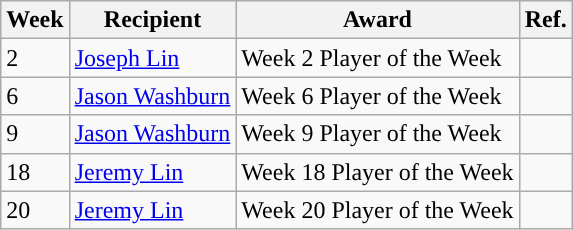<table class="wikitable">
<tr>
<th>Week</th>
<th>Recipient</th>
<th>Award</th>
<th>Ref.</th>
</tr>
<tr>
<td>2</td>
<td><a href='#'>Joseph Lin</a></td>
<td>Week 2 Player of the Week</td>
<td></td>
</tr>
<tr>
<td>6</td>
<td><a href='#'>Jason Washburn</a></td>
<td>Week 6 Player of the Week</td>
<td></td>
</tr>
<tr>
<td>9</td>
<td><a href='#'>Jason Washburn</a></td>
<td>Week 9 Player of the Week</td>
<td></td>
</tr>
<tr>
<td>18</td>
<td><a href='#'>Jeremy Lin</a></td>
<td>Week 18 Player of the Week</td>
<td></td>
</tr>
<tr>
<td>20</td>
<td><a href='#'>Jeremy Lin</a></td>
<td>Week 20 Player of the Week</td>
<td></td>
</tr>
</table>
